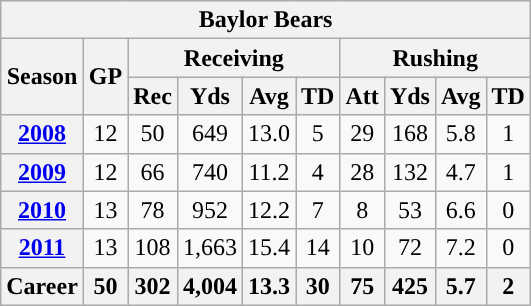<table class="wikitable" style="text-align:center;">
<tr>
<th colspan="13">Baylor Bears</th>
</tr>
<tr>
<th rowspan="2">Season</th>
<th rowspan="2">GP</th>
<th colspan="4">Receiving</th>
<th colspan="4">Rushing</th>
</tr>
<tr>
<th>Rec</th>
<th>Yds</th>
<th>Avg</th>
<th>TD</th>
<th>Att</th>
<th>Yds</th>
<th>Avg</th>
<th>TD</th>
</tr>
<tr>
<th><a href='#'>2008</a></th>
<td>12</td>
<td>50</td>
<td>649</td>
<td>13.0</td>
<td>5</td>
<td>29</td>
<td>168</td>
<td>5.8</td>
<td>1</td>
</tr>
<tr>
<th><a href='#'>2009</a></th>
<td>12</td>
<td>66</td>
<td>740</td>
<td>11.2</td>
<td>4</td>
<td>28</td>
<td>132</td>
<td>4.7</td>
<td>1</td>
</tr>
<tr>
<th><a href='#'>2010</a></th>
<td>13</td>
<td>78</td>
<td>952</td>
<td>12.2</td>
<td>7</td>
<td>8</td>
<td>53</td>
<td>6.6</td>
<td>0</td>
</tr>
<tr>
<th><a href='#'>2011</a></th>
<td>13</td>
<td>108</td>
<td>1,663</td>
<td>15.4</td>
<td>14</td>
<td>10</td>
<td>72</td>
<td>7.2</td>
<td>0</td>
</tr>
<tr>
<th>Career</th>
<th>50</th>
<th>302</th>
<th>4,004</th>
<th>13.3</th>
<th>30</th>
<th>75</th>
<th>425</th>
<th>5.7</th>
<th>2</th>
</tr>
</table>
